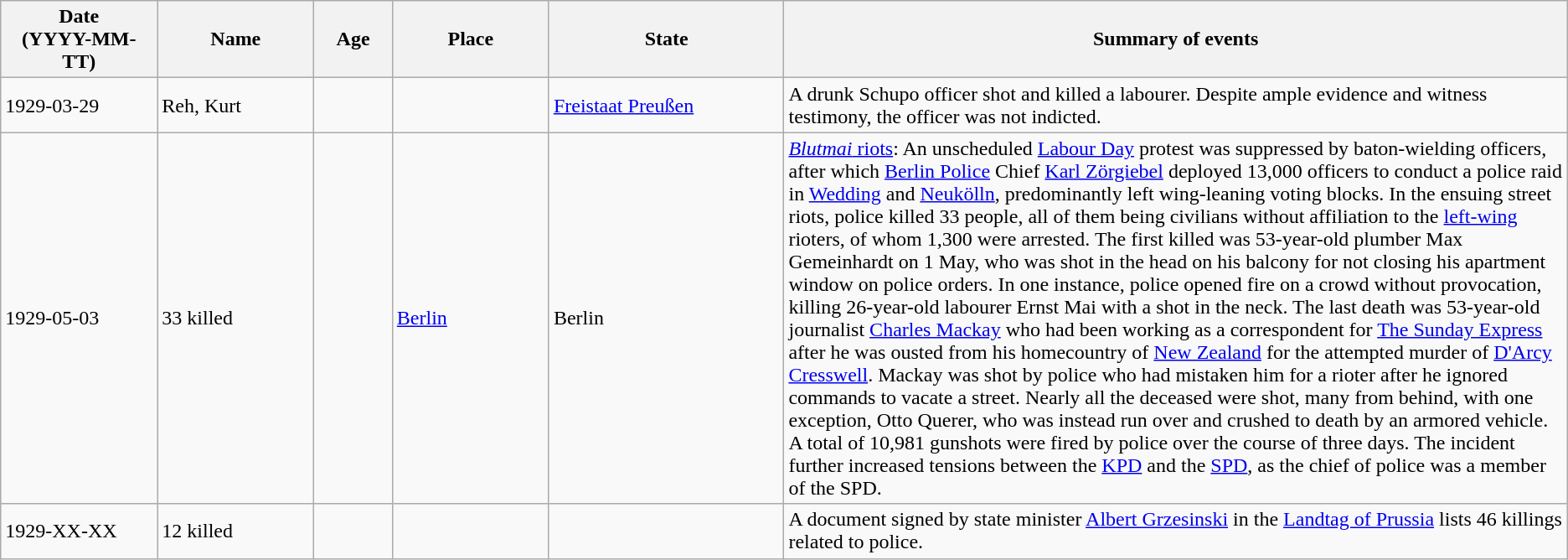<table class="wikitable sortable static-row-numbers static-row-header-text">
<tr>
<th style="width:10%;">Date<br>(YYYY-MM-TT)</th>
<th style="width:10%;">Name</th>
<th style="width:5%;">Age</th>
<th style="width:10%;">Place</th>
<th style="width:15%;">State</th>
<th style="width:50%;">Summary of events</th>
</tr>
<tr>
<td>1929-03-29</td>
<td>Reh, Kurt</td>
<td></td>
<td></td>
<td><a href='#'>Freistaat Preußen</a></td>
<td>A drunk Schupo officer shot and killed a labourer. Despite ample evidence and witness testimony, the officer was not indicted.</td>
</tr>
<tr>
<td>1929-05-03</td>
<td>33 killed</td>
<td></td>
<td><a href='#'>Berlin</a></td>
<td>Berlin</td>
<td><a href='#'><em>Blutmai</em> riots</a>: An unscheduled <a href='#'>Labour Day</a> protest was suppressed by baton-wielding officers, after which <a href='#'>Berlin Police</a> Chief <a href='#'>Karl Zörgiebel</a> deployed 13,000 officers to conduct a police raid in <a href='#'>Wedding</a> and <a href='#'>Neukölln</a>, predominantly left wing-leaning voting blocks. In the ensuing street riots, police killed 33 people, all of them being civilians without affiliation to the <a href='#'>left-wing</a> rioters, of whom 1,300 were arrested. The first killed was 53-year-old plumber Max Gemeinhardt on 1 May, who was shot in the head on his balcony for not closing his apartment window on police orders. In one instance, police opened fire on a crowd without provocation, killing 26-year-old labourer Ernst Mai with a shot in the neck. The last death was 53-year-old journalist <a href='#'>Charles Mackay</a> who had been working as a correspondent for <a href='#'>The Sunday Express</a> after he was ousted from his homecountry of <a href='#'>New Zealand</a> for the attempted murder of <a href='#'>D'Arcy Cresswell</a>. Mackay was shot by police who had mistaken him for a rioter after he ignored commands to vacate a street. Nearly all the deceased were shot, many from behind, with one exception, Otto Querer, who was instead run over and crushed to death by an armored vehicle. A total of 10,981 gunshots were fired by police over the course of three days. The incident further increased tensions between the <a href='#'>KPD</a> and the <a href='#'>SPD</a>, as the chief of police was a member of the SPD.</td>
</tr>
<tr>
<td>1929-XX-XX</td>
<td>12 killed</td>
<td></td>
<td></td>
<td></td>
<td>A document signed by state minister <a href='#'>Albert Grzesinski</a> in the <a href='#'>Landtag of Prussia</a> lists 46 killings related to police.</td>
</tr>
</table>
